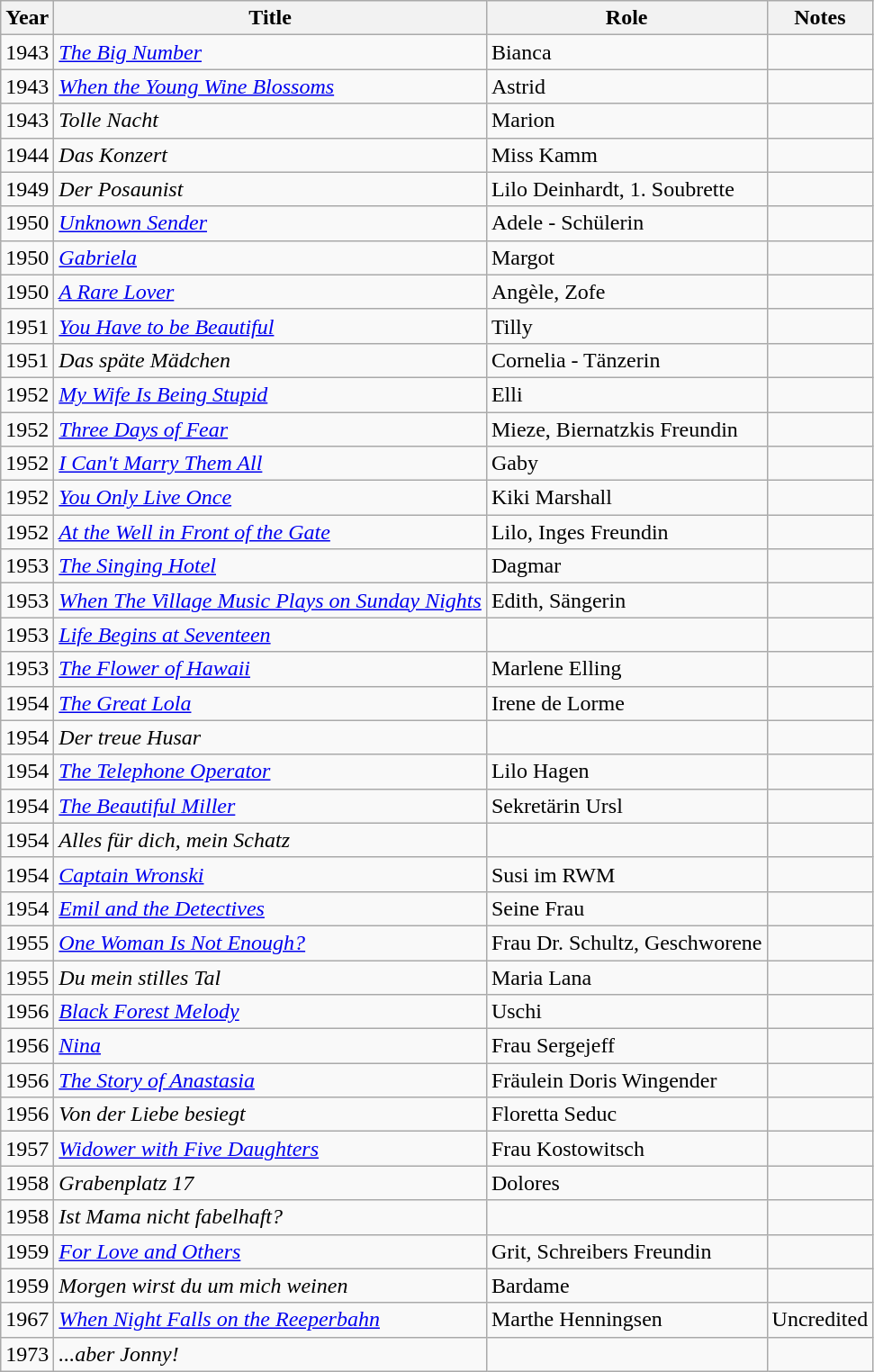<table class="wikitable">
<tr>
<th>Year</th>
<th>Title</th>
<th>Role</th>
<th>Notes</th>
</tr>
<tr>
<td>1943</td>
<td><em><a href='#'>The Big Number</a></em></td>
<td>Bianca</td>
<td></td>
</tr>
<tr>
<td>1943</td>
<td><em><a href='#'>When the Young Wine Blossoms</a></em></td>
<td>Astrid</td>
<td></td>
</tr>
<tr>
<td>1943</td>
<td><em>Tolle Nacht</em></td>
<td>Marion</td>
<td></td>
</tr>
<tr>
<td>1944</td>
<td><em>Das Konzert</em></td>
<td>Miss Kamm</td>
<td></td>
</tr>
<tr>
<td>1949</td>
<td><em>Der Posaunist</em></td>
<td>Lilo Deinhardt, 1. Soubrette</td>
<td></td>
</tr>
<tr>
<td>1950</td>
<td><em><a href='#'>Unknown Sender</a></em></td>
<td>Adele - Schülerin</td>
<td></td>
</tr>
<tr>
<td>1950</td>
<td><em><a href='#'>Gabriela</a></em></td>
<td>Margot</td>
<td></td>
</tr>
<tr>
<td>1950</td>
<td><em><a href='#'>A Rare Lover</a></em></td>
<td>Angèle, Zofe</td>
<td></td>
</tr>
<tr>
<td>1951</td>
<td><em><a href='#'>You Have to be Beautiful</a></em></td>
<td>Tilly</td>
<td></td>
</tr>
<tr>
<td>1951</td>
<td><em>Das späte Mädchen</em></td>
<td>Cornelia - Tänzerin</td>
<td></td>
</tr>
<tr>
<td>1952</td>
<td><em><a href='#'>My Wife Is Being Stupid</a></em></td>
<td>Elli</td>
<td></td>
</tr>
<tr>
<td>1952</td>
<td><em><a href='#'>Three Days of Fear</a></em></td>
<td>Mieze, Biernatzkis Freundin</td>
<td></td>
</tr>
<tr>
<td>1952</td>
<td><em><a href='#'>I Can't Marry Them All</a></em></td>
<td>Gaby</td>
<td></td>
</tr>
<tr>
<td>1952</td>
<td><em><a href='#'>You Only Live Once</a></em></td>
<td>Kiki Marshall</td>
<td></td>
</tr>
<tr>
<td>1952</td>
<td><em><a href='#'>At the Well in Front of the Gate</a></em></td>
<td>Lilo, Inges Freundin</td>
<td></td>
</tr>
<tr>
<td>1953</td>
<td><em><a href='#'>The Singing Hotel</a></em></td>
<td>Dagmar</td>
<td></td>
</tr>
<tr>
<td>1953</td>
<td><em><a href='#'>When The Village Music Plays on Sunday Nights</a></em></td>
<td>Edith, Sängerin</td>
<td></td>
</tr>
<tr>
<td>1953</td>
<td><em><a href='#'>Life Begins at Seventeen</a></em></td>
<td></td>
<td></td>
</tr>
<tr>
<td>1953</td>
<td><em><a href='#'>The Flower of Hawaii</a></em></td>
<td>Marlene Elling</td>
<td></td>
</tr>
<tr>
<td>1954</td>
<td><em><a href='#'>The Great Lola</a></em></td>
<td>Irene de Lorme</td>
<td></td>
</tr>
<tr>
<td>1954</td>
<td><em>Der treue Husar</em></td>
<td></td>
<td></td>
</tr>
<tr>
<td>1954</td>
<td><em><a href='#'>The Telephone Operator</a></em></td>
<td>Lilo Hagen</td>
<td></td>
</tr>
<tr>
<td>1954</td>
<td><em><a href='#'>The Beautiful Miller</a></em></td>
<td>Sekretärin Ursl</td>
<td></td>
</tr>
<tr>
<td>1954</td>
<td><em>Alles für dich, mein Schatz</em></td>
<td></td>
<td></td>
</tr>
<tr>
<td>1954</td>
<td><em><a href='#'>Captain Wronski</a></em></td>
<td>Susi im RWM</td>
<td></td>
</tr>
<tr>
<td>1954</td>
<td><em><a href='#'>Emil and the Detectives</a></em></td>
<td>Seine Frau</td>
<td></td>
</tr>
<tr>
<td>1955</td>
<td><em><a href='#'>One Woman Is Not Enough?</a></em></td>
<td>Frau Dr. Schultz, Geschworene</td>
<td></td>
</tr>
<tr>
<td>1955</td>
<td><em>Du mein stilles Tal</em></td>
<td>Maria Lana</td>
<td></td>
</tr>
<tr>
<td>1956</td>
<td><em><a href='#'>Black Forest Melody</a></em></td>
<td>Uschi</td>
<td></td>
</tr>
<tr>
<td>1956</td>
<td><em><a href='#'>Nina</a></em></td>
<td>Frau Sergejeff</td>
<td></td>
</tr>
<tr>
<td>1956</td>
<td><em><a href='#'>The Story of Anastasia</a></em></td>
<td>Fräulein Doris Wingender</td>
<td></td>
</tr>
<tr>
<td>1956</td>
<td><em>Von der Liebe besiegt</em></td>
<td>Floretta Seduc</td>
<td></td>
</tr>
<tr>
<td>1957</td>
<td><em><a href='#'>Widower with Five Daughters</a></em></td>
<td>Frau Kostowitsch</td>
<td></td>
</tr>
<tr>
<td>1958</td>
<td><em>Grabenplatz 17</em></td>
<td>Dolores</td>
<td></td>
</tr>
<tr>
<td>1958</td>
<td><em>Ist Mama nicht fabelhaft?</em></td>
<td></td>
<td></td>
</tr>
<tr>
<td>1959</td>
<td><em><a href='#'>For Love and Others</a></em></td>
<td>Grit, Schreibers Freundin</td>
<td></td>
</tr>
<tr>
<td>1959</td>
<td><em>Morgen wirst du um mich weinen</em></td>
<td>Bardame</td>
<td></td>
</tr>
<tr>
<td>1967</td>
<td><em><a href='#'>When Night Falls on the Reeperbahn</a></em></td>
<td>Marthe Henningsen</td>
<td>Uncredited</td>
</tr>
<tr>
<td>1973</td>
<td><em>...aber Jonny!</em></td>
<td></td>
<td></td>
</tr>
</table>
